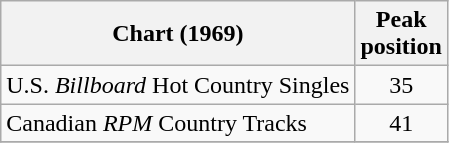<table class="wikitable sortable">
<tr>
<th align="left">Chart (1969)</th>
<th align="center">Peak<br>position</th>
</tr>
<tr>
<td align="left">U.S. <em>Billboard</em> Hot Country Singles</td>
<td align="center">35</td>
</tr>
<tr>
<td align="left">Canadian <em>RPM</em> Country Tracks</td>
<td align="center">41</td>
</tr>
<tr>
</tr>
</table>
